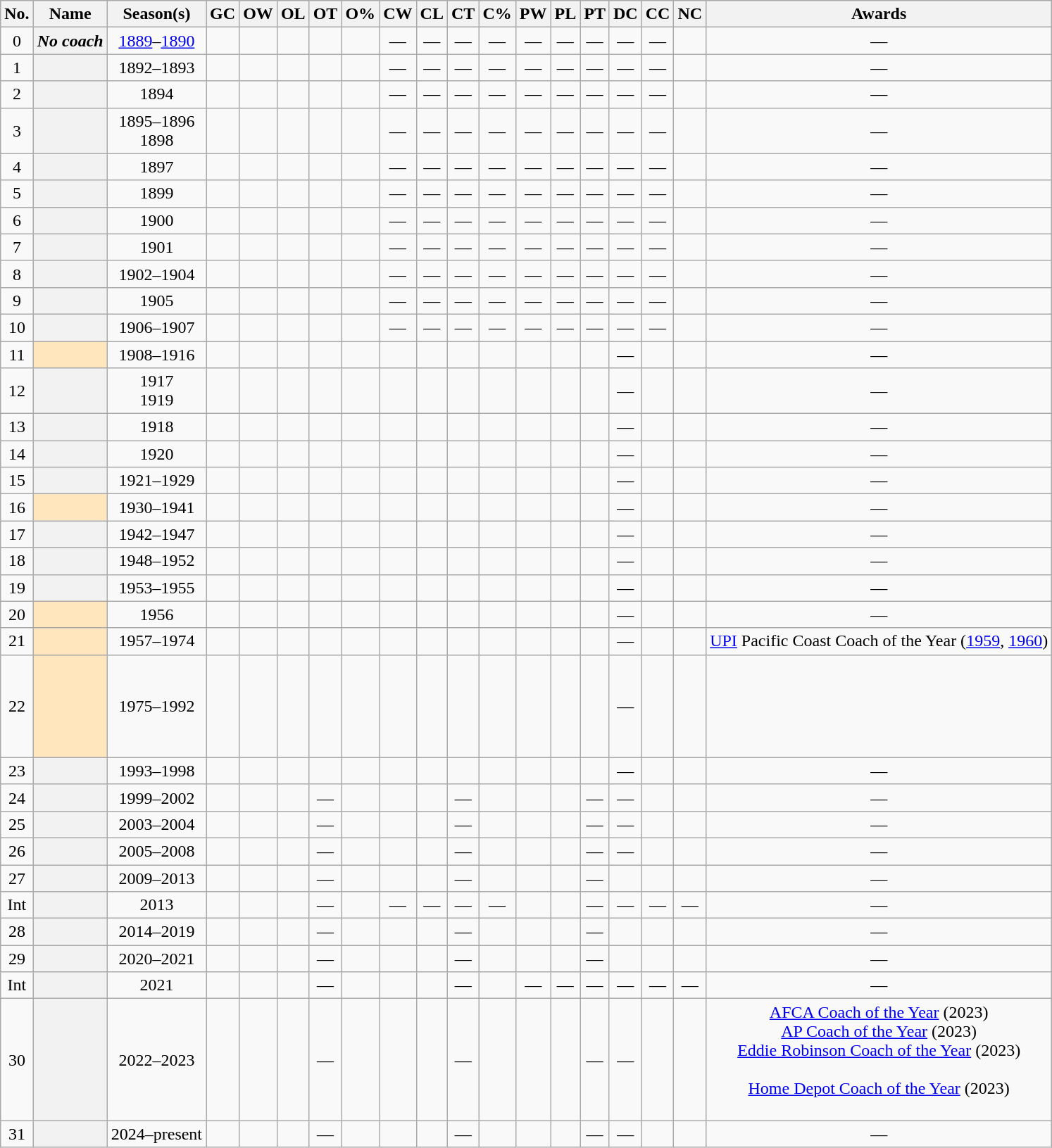<table class="wikitable sortable" style="text-align:center">
<tr>
<th scope="col" class="unsortable">No.</th>
<th scope="col">Name</th>
<th scope="col">Season(s)</th>
<th scope="col">GC</th>
<th scope="col">OW</th>
<th scope="col">OL</th>
<th scope="col">OT</th>
<th scope="col">O%</th>
<th scope="col">CW</th>
<th scope="col">CL</th>
<th scope="col">CT</th>
<th scope="col">C%</th>
<th scope="col">PW</th>
<th scope="col">PL</th>
<th scope="col">PT</th>
<th scope="col">DC<br></th>
<th scope="col">CC</th>
<th scope="col">NC</th>
<th scope="col" class="unsortable">Awards</th>
</tr>
<tr>
<td>0</td>
<th scope="row"><em>No coach</em></th>
<td><a href='#'>1889</a>–<a href='#'>1890</a></td>
<td></td>
<td></td>
<td></td>
<td></td>
<td></td>
<td>—</td>
<td>—</td>
<td>—</td>
<td>—</td>
<td>—</td>
<td>—</td>
<td>—</td>
<td>—</td>
<td>—</td>
<td></td>
<td>—</td>
</tr>
<tr>
<td>1</td>
<th scope="row"></th>
<td>1892–1893</td>
<td></td>
<td></td>
<td></td>
<td></td>
<td></td>
<td>—</td>
<td>—</td>
<td>—</td>
<td>—</td>
<td>—</td>
<td>—</td>
<td>—</td>
<td>—</td>
<td>—</td>
<td></td>
<td>—</td>
</tr>
<tr>
<td>2</td>
<th scope="row"></th>
<td>1894</td>
<td></td>
<td></td>
<td></td>
<td></td>
<td></td>
<td>—</td>
<td>—</td>
<td>—</td>
<td>—</td>
<td>—</td>
<td>—</td>
<td>—</td>
<td>—</td>
<td>—</td>
<td></td>
<td>—</td>
</tr>
<tr>
<td>3</td>
<th scope="row"></th>
<td>1895–1896<br>1898</td>
<td></td>
<td></td>
<td></td>
<td></td>
<td></td>
<td>—</td>
<td>—</td>
<td>—</td>
<td>—</td>
<td>—</td>
<td>—</td>
<td>—</td>
<td>—</td>
<td>—</td>
<td></td>
<td>—</td>
</tr>
<tr>
<td>4</td>
<th scope="row"></th>
<td>1897</td>
<td></td>
<td></td>
<td></td>
<td></td>
<td></td>
<td>—</td>
<td>—</td>
<td>—</td>
<td>—</td>
<td>—</td>
<td>—</td>
<td>—</td>
<td>—</td>
<td>—</td>
<td></td>
<td>—</td>
</tr>
<tr>
<td>5</td>
<th scope="row"></th>
<td>1899</td>
<td></td>
<td></td>
<td></td>
<td></td>
<td></td>
<td>—</td>
<td>—</td>
<td>—</td>
<td>—</td>
<td>—</td>
<td>—</td>
<td>—</td>
<td>—</td>
<td>—</td>
<td></td>
<td>—</td>
</tr>
<tr>
<td>6</td>
<th scope="row"></th>
<td>1900</td>
<td></td>
<td></td>
<td></td>
<td></td>
<td></td>
<td>—</td>
<td>—</td>
<td>—</td>
<td>—</td>
<td>—</td>
<td>—</td>
<td>—</td>
<td>—</td>
<td>—</td>
<td></td>
<td>—</td>
</tr>
<tr>
<td>7</td>
<th scope="row"></th>
<td>1901</td>
<td></td>
<td></td>
<td></td>
<td></td>
<td></td>
<td>—</td>
<td>—</td>
<td>—</td>
<td>—</td>
<td>—</td>
<td>—</td>
<td>—</td>
<td>—</td>
<td>—</td>
<td></td>
<td>—</td>
</tr>
<tr>
<td>8</td>
<th scope="row"></th>
<td>1902–1904</td>
<td></td>
<td></td>
<td></td>
<td></td>
<td></td>
<td>—</td>
<td>—</td>
<td>—</td>
<td>—</td>
<td>—</td>
<td>—</td>
<td>—</td>
<td>—</td>
<td>—</td>
<td></td>
<td>—</td>
</tr>
<tr>
<td>9</td>
<th scope="row"></th>
<td>1905</td>
<td></td>
<td></td>
<td></td>
<td></td>
<td></td>
<td>—</td>
<td>—</td>
<td>—</td>
<td>—</td>
<td>—</td>
<td>—</td>
<td>—</td>
<td>—</td>
<td>—</td>
<td></td>
<td>—</td>
</tr>
<tr>
<td>10</td>
<th scope="row"></th>
<td>1906–1907</td>
<td></td>
<td></td>
<td></td>
<td></td>
<td></td>
<td>—</td>
<td>—</td>
<td>—</td>
<td>—</td>
<td>—</td>
<td>—</td>
<td>—</td>
<td>—</td>
<td>—</td>
<td></td>
<td>—</td>
</tr>
<tr>
<td>11</td>
<td scope="row" align="center" bgcolor=#FFE6BD><strong></strong><sup></sup></td>
<td>1908–1916</td>
<td></td>
<td></td>
<td></td>
<td></td>
<td></td>
<td></td>
<td></td>
<td></td>
<td></td>
<td></td>
<td></td>
<td></td>
<td>—</td>
<td></td>
<td></td>
<td>—</td>
</tr>
<tr>
<td>12</td>
<th scope="row"></th>
<td>1917<br>1919</td>
<td></td>
<td></td>
<td></td>
<td></td>
<td></td>
<td></td>
<td></td>
<td></td>
<td></td>
<td></td>
<td></td>
<td></td>
<td>—</td>
<td></td>
<td></td>
<td>—</td>
</tr>
<tr>
<td>13</td>
<th scope="row"></th>
<td>1918</td>
<td></td>
<td></td>
<td></td>
<td></td>
<td></td>
<td></td>
<td></td>
<td></td>
<td></td>
<td></td>
<td></td>
<td></td>
<td>—</td>
<td></td>
<td></td>
<td>—</td>
</tr>
<tr>
<td>14</td>
<th scope="row"></th>
<td>1920</td>
<td></td>
<td></td>
<td></td>
<td></td>
<td></td>
<td></td>
<td></td>
<td></td>
<td></td>
<td></td>
<td></td>
<td></td>
<td>—</td>
<td></td>
<td></td>
<td>—</td>
</tr>
<tr>
<td>15</td>
<th scope="row"></th>
<td>1921–1929</td>
<td></td>
<td></td>
<td></td>
<td></td>
<td></td>
<td></td>
<td></td>
<td></td>
<td></td>
<td></td>
<td></td>
<td></td>
<td>—</td>
<td></td>
<td></td>
<td>—</td>
</tr>
<tr>
<td>16</td>
<td scope="row" align="center" bgcolor=#FFE6BD><strong></strong><sup></sup></td>
<td>1930–1941</td>
<td></td>
<td></td>
<td></td>
<td></td>
<td></td>
<td></td>
<td></td>
<td></td>
<td></td>
<td></td>
<td></td>
<td></td>
<td>—</td>
<td></td>
<td></td>
<td>—</td>
</tr>
<tr>
<td>17</td>
<th scope="row"></th>
<td>1942–1947</td>
<td></td>
<td></td>
<td></td>
<td></td>
<td></td>
<td></td>
<td></td>
<td></td>
<td></td>
<td></td>
<td></td>
<td></td>
<td>—</td>
<td></td>
<td></td>
<td>—</td>
</tr>
<tr>
<td>18</td>
<th scope="row"></th>
<td>1948–1952</td>
<td></td>
<td></td>
<td></td>
<td></td>
<td></td>
<td></td>
<td></td>
<td></td>
<td></td>
<td></td>
<td></td>
<td></td>
<td>—</td>
<td></td>
<td></td>
<td>—</td>
</tr>
<tr>
<td>19</td>
<th scope="row"></th>
<td>1953–1955</td>
<td></td>
<td></td>
<td></td>
<td></td>
<td></td>
<td></td>
<td></td>
<td></td>
<td></td>
<td></td>
<td></td>
<td></td>
<td>—</td>
<td></td>
<td></td>
<td>—</td>
</tr>
<tr>
<td>20</td>
<td scope="row" align="center" bgcolor=#FFE6BD><strong></strong><sup></sup></td>
<td>1956</td>
<td></td>
<td></td>
<td></td>
<td></td>
<td></td>
<td></td>
<td></td>
<td></td>
<td></td>
<td></td>
<td></td>
<td></td>
<td>—</td>
<td></td>
<td></td>
<td>—</td>
</tr>
<tr>
<td>21</td>
<td scope="row" align="center" bgcolor=#FFE6BD><strong></strong><sup></sup></td>
<td>1957–1974</td>
<td></td>
<td></td>
<td></td>
<td></td>
<td></td>
<td></td>
<td></td>
<td></td>
<td></td>
<td></td>
<td></td>
<td></td>
<td>—</td>
<td></td>
<td></td>
<td> <a href='#'>UPI</a> Pacific Coast Coach of the Year (<a href='#'>1959</a>, <a href='#'>1960</a>)</td>
</tr>
<tr>
<td>22</td>
<td scope="row" align="center" bgcolor=#FFE6BD><strong></strong><sup></sup></td>
<td>1975–1992</td>
<td></td>
<td></td>
<td></td>
<td></td>
<td></td>
<td></td>
<td></td>
<td></td>
<td></td>
<td></td>
<td></td>
<td></td>
<td>—</td>
<td></td>
<td></td>
<td><br><br><br><br><br></td>
</tr>
<tr>
<td>23</td>
<th scope="row"></th>
<td>1993–1998</td>
<td></td>
<td></td>
<td></td>
<td></td>
<td></td>
<td></td>
<td></td>
<td></td>
<td></td>
<td></td>
<td></td>
<td></td>
<td>—</td>
<td></td>
<td></td>
<td>—</td>
</tr>
<tr>
<td>24</td>
<th scope="row"></th>
<td>1999–2002</td>
<td></td>
<td></td>
<td></td>
<td>—</td>
<td></td>
<td></td>
<td></td>
<td>—</td>
<td></td>
<td></td>
<td></td>
<td>—</td>
<td>—</td>
<td></td>
<td></td>
<td>—</td>
</tr>
<tr>
<td>25</td>
<th scope="row"></th>
<td>2003–2004</td>
<td></td>
<td></td>
<td></td>
<td>—</td>
<td></td>
<td></td>
<td></td>
<td>—</td>
<td></td>
<td></td>
<td></td>
<td>—</td>
<td>—</td>
<td></td>
<td></td>
<td>—</td>
</tr>
<tr>
<td>26</td>
<th scope="row"></th>
<td>2005–2008</td>
<td></td>
<td></td>
<td></td>
<td>—</td>
<td></td>
<td></td>
<td></td>
<td>—</td>
<td></td>
<td></td>
<td></td>
<td>—</td>
<td>—</td>
<td></td>
<td></td>
<td>—</td>
</tr>
<tr>
<td>27</td>
<th scope="row"></th>
<td>2009–2013</td>
<td></td>
<td></td>
<td></td>
<td>—</td>
<td></td>
<td></td>
<td></td>
<td>—</td>
<td></td>
<td></td>
<td></td>
<td>—</td>
<td></td>
<td></td>
<td></td>
<td>—</td>
</tr>
<tr>
<td>Int</td>
<th scope="row"></th>
<td>2013</td>
<td></td>
<td></td>
<td></td>
<td>—</td>
<td></td>
<td>—</td>
<td>—</td>
<td>—</td>
<td>—</td>
<td></td>
<td></td>
<td>—</td>
<td>—</td>
<td>—</td>
<td>—</td>
<td>—</td>
</tr>
<tr>
<td>28</td>
<th scope="row"></th>
<td>2014–2019</td>
<td></td>
<td></td>
<td></td>
<td>—</td>
<td></td>
<td></td>
<td></td>
<td>—</td>
<td></td>
<td></td>
<td></td>
<td>—</td>
<td></td>
<td></td>
<td></td>
<td>—</td>
</tr>
<tr>
<td>29</td>
<th scope="row"></th>
<td>2020–2021</td>
<td></td>
<td></td>
<td></td>
<td>—</td>
<td></td>
<td></td>
<td></td>
<td>—</td>
<td></td>
<td></td>
<td></td>
<td>—</td>
<td></td>
<td></td>
<td></td>
<td>—</td>
</tr>
<tr>
<td>Int</td>
<th scope="row"></th>
<td>2021</td>
<td></td>
<td></td>
<td></td>
<td>—</td>
<td></td>
<td></td>
<td></td>
<td>—</td>
<td></td>
<td>—</td>
<td>—</td>
<td>—</td>
<td>—</td>
<td>—</td>
<td>—</td>
<td>—</td>
</tr>
<tr>
<td>30</td>
<th scope="row"></th>
<td>2022–2023</td>
<td></td>
<td></td>
<td></td>
<td>—</td>
<td></td>
<td></td>
<td></td>
<td>—</td>
<td></td>
<td></td>
<td></td>
<td>—</td>
<td>—</td>
<td></td>
<td></td>
<td><a href='#'>AFCA Coach of the Year</a> (2023)<br><a href='#'>AP Coach of the Year</a> (2023)<br><a href='#'>Eddie Robinson Coach of the Year</a> (2023)<br><br><a href='#'>Home Depot Coach of the Year</a> (2023)<br><br></td>
</tr>
<tr>
<td>31</td>
<th scope="row"></th>
<td>2024–present</td>
<td></td>
<td></td>
<td></td>
<td>—</td>
<td></td>
<td></td>
<td></td>
<td>—</td>
<td></td>
<td></td>
<td></td>
<td>—</td>
<td>—</td>
<td></td>
<td></td>
<td>—</td>
</tr>
</table>
